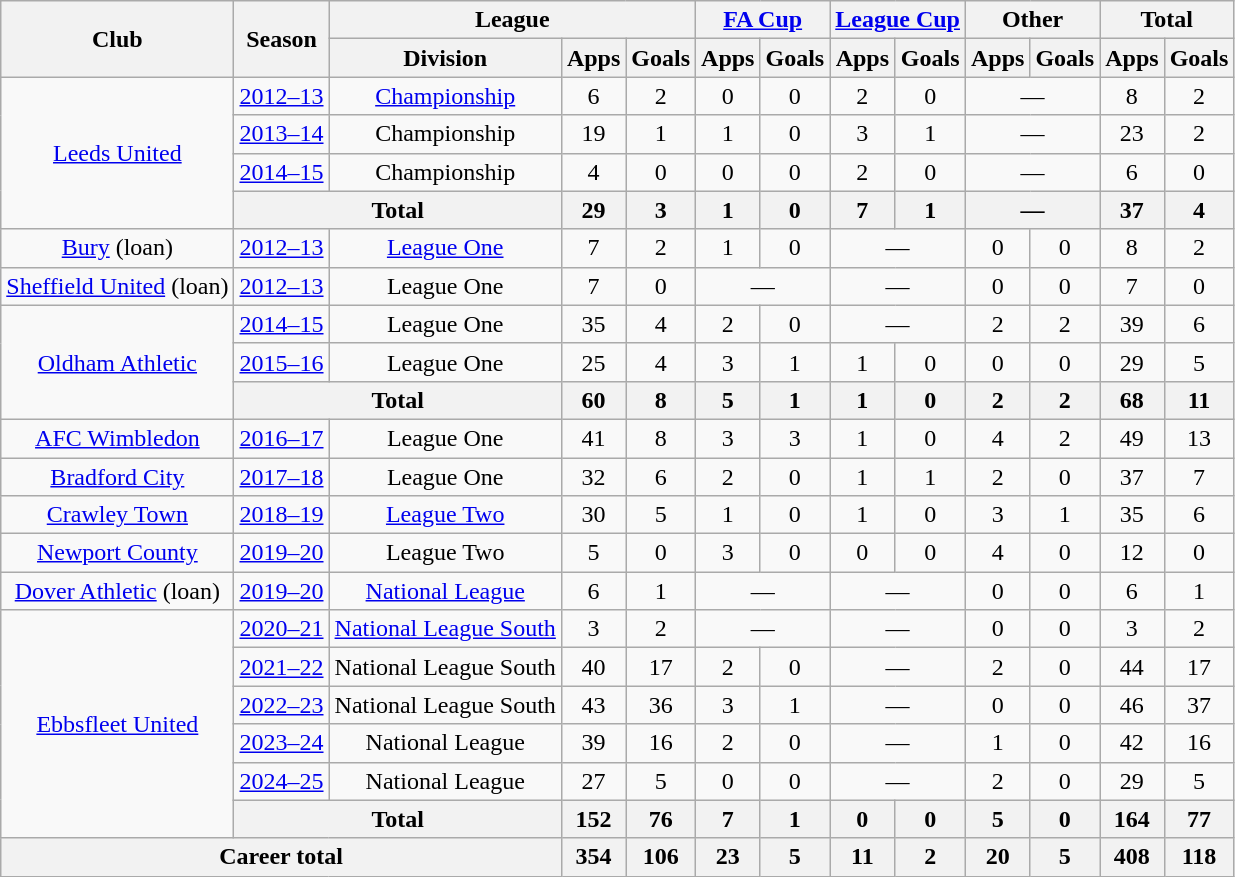<table class="wikitable" style="text-align:center">
<tr>
<th rowspan="2">Club</th>
<th rowspan="2">Season</th>
<th colspan="3">League</th>
<th colspan="2"><a href='#'>FA Cup</a></th>
<th colspan="2"><a href='#'>League Cup</a></th>
<th colspan="2">Other</th>
<th colspan="2">Total</th>
</tr>
<tr>
<th>Division</th>
<th>Apps</th>
<th>Goals</th>
<th>Apps</th>
<th>Goals</th>
<th>Apps</th>
<th>Goals</th>
<th>Apps</th>
<th>Goals</th>
<th>Apps</th>
<th>Goals</th>
</tr>
<tr>
<td rowspan="4" valign="center"><a href='#'>Leeds United</a></td>
<td><a href='#'>2012–13</a></td>
<td><a href='#'>Championship</a></td>
<td>6</td>
<td>2</td>
<td>0</td>
<td>0</td>
<td>2</td>
<td>0</td>
<td colspan="2">—</td>
<td>8</td>
<td>2</td>
</tr>
<tr>
<td><a href='#'>2013–14</a></td>
<td>Championship</td>
<td>19</td>
<td>1</td>
<td>1</td>
<td>0</td>
<td>3</td>
<td>1</td>
<td colspan="2">—</td>
<td>23</td>
<td>2</td>
</tr>
<tr>
<td><a href='#'>2014–15</a></td>
<td>Championship</td>
<td>4</td>
<td>0</td>
<td>0</td>
<td>0</td>
<td>2</td>
<td>0</td>
<td colspan="2">—</td>
<td>6</td>
<td>0</td>
</tr>
<tr>
<th colspan="2">Total</th>
<th>29</th>
<th>3</th>
<th>1</th>
<th>0</th>
<th>7</th>
<th>1</th>
<th colspan="2">—</th>
<th>37</th>
<th>4</th>
</tr>
<tr>
<td rowspan="1" valign="center"><a href='#'>Bury</a> (loan)</td>
<td><a href='#'>2012–13</a></td>
<td><a href='#'>League One</a></td>
<td>7</td>
<td>2</td>
<td>1</td>
<td>0</td>
<td colspan="2">—</td>
<td>0</td>
<td>0</td>
<td>8</td>
<td>2</td>
</tr>
<tr>
<td rowspan="1" valign="center"><a href='#'>Sheffield United</a> (loan)</td>
<td><a href='#'>2012–13</a></td>
<td>League One</td>
<td>7</td>
<td>0</td>
<td colspan="2">—</td>
<td colspan="2">—</td>
<td>0</td>
<td>0</td>
<td>7</td>
<td>0</td>
</tr>
<tr>
<td rowspan="3" valign="center"><a href='#'>Oldham Athletic</a></td>
<td><a href='#'>2014–15</a></td>
<td>League One</td>
<td>35</td>
<td>4</td>
<td>2</td>
<td>0</td>
<td colspan="2">—</td>
<td>2</td>
<td>2</td>
<td>39</td>
<td>6</td>
</tr>
<tr>
<td><a href='#'>2015–16</a></td>
<td>League One</td>
<td>25</td>
<td>4</td>
<td>3</td>
<td>1</td>
<td>1</td>
<td>0</td>
<td>0</td>
<td>0</td>
<td>29</td>
<td>5</td>
</tr>
<tr>
<th colspan="2">Total</th>
<th>60</th>
<th>8</th>
<th>5</th>
<th>1</th>
<th>1</th>
<th>0</th>
<th>2</th>
<th>2</th>
<th>68</th>
<th>11</th>
</tr>
<tr>
<td rowspan="1" valign="center"><a href='#'>AFC Wimbledon</a></td>
<td><a href='#'>2016–17</a></td>
<td>League One</td>
<td>41</td>
<td>8</td>
<td>3</td>
<td>3</td>
<td>1</td>
<td>0</td>
<td>4</td>
<td>2</td>
<td>49</td>
<td>13</td>
</tr>
<tr>
<td rowspan="1" valign="center"><a href='#'>Bradford City</a></td>
<td><a href='#'>2017–18</a></td>
<td>League One</td>
<td>32</td>
<td>6</td>
<td>2</td>
<td>0</td>
<td>1</td>
<td>1</td>
<td>2</td>
<td>0</td>
<td>37</td>
<td>7</td>
</tr>
<tr>
<td rowspan="1" valign="center"><a href='#'>Crawley Town</a></td>
<td><a href='#'>2018–19</a></td>
<td><a href='#'>League Two</a></td>
<td>30</td>
<td>5</td>
<td>1</td>
<td>0</td>
<td>1</td>
<td>0</td>
<td>3</td>
<td>1</td>
<td>35</td>
<td>6</td>
</tr>
<tr>
<td><a href='#'>Newport County</a></td>
<td><a href='#'>2019–20</a></td>
<td>League Two</td>
<td>5</td>
<td>0</td>
<td>3</td>
<td>0</td>
<td>0</td>
<td>0</td>
<td>4</td>
<td>0</td>
<td>12</td>
<td>0</td>
</tr>
<tr>
<td><a href='#'>Dover Athletic</a> (loan)</td>
<td><a href='#'>2019–20</a></td>
<td><a href='#'>National League</a></td>
<td>6</td>
<td>1</td>
<td colspan="2">—</td>
<td colspan="2">—</td>
<td>0</td>
<td>0</td>
<td>6</td>
<td>1</td>
</tr>
<tr>
<td rowspan="6" valign="center"><a href='#'>Ebbsfleet United</a></td>
<td><a href='#'>2020–21</a></td>
<td><a href='#'>National League South</a></td>
<td>3</td>
<td>2</td>
<td colspan="2">—</td>
<td colspan="2">—</td>
<td>0</td>
<td>0</td>
<td>3</td>
<td>2</td>
</tr>
<tr>
<td><a href='#'>2021–22</a></td>
<td>National League South</td>
<td>40</td>
<td>17</td>
<td>2</td>
<td>0</td>
<td colspan="2">—</td>
<td>2</td>
<td>0</td>
<td>44</td>
<td>17</td>
</tr>
<tr>
<td><a href='#'>2022–23</a></td>
<td>National League South</td>
<td>43</td>
<td>36</td>
<td>3</td>
<td>1</td>
<td colspan="2">—</td>
<td>0</td>
<td>0</td>
<td>46</td>
<td>37</td>
</tr>
<tr>
<td><a href='#'>2023–24</a></td>
<td>National League</td>
<td>39</td>
<td>16</td>
<td>2</td>
<td>0</td>
<td colspan="2">—</td>
<td>1</td>
<td>0</td>
<td>42</td>
<td>16</td>
</tr>
<tr>
<td><a href='#'>2024–25</a></td>
<td>National League</td>
<td>27</td>
<td>5</td>
<td>0</td>
<td>0</td>
<td colspan="2">—</td>
<td>2</td>
<td>0</td>
<td>29</td>
<td>5</td>
</tr>
<tr>
<th colspan="2">Total</th>
<th>152</th>
<th>76</th>
<th>7</th>
<th>1</th>
<th>0</th>
<th>0</th>
<th>5</th>
<th>0</th>
<th>164</th>
<th>77</th>
</tr>
<tr>
<th colspan="3">Career total</th>
<th>354</th>
<th>106</th>
<th>23</th>
<th>5</th>
<th>11</th>
<th>2</th>
<th>20</th>
<th>5</th>
<th>408</th>
<th>118</th>
</tr>
</table>
